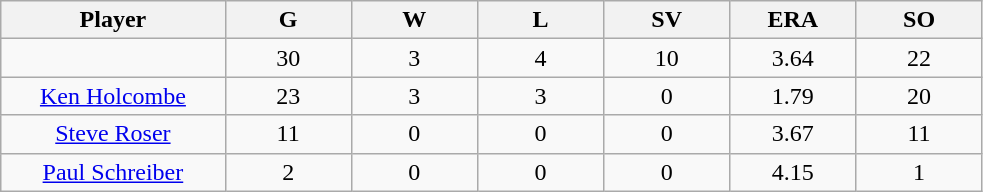<table class="wikitable sortable">
<tr>
<th bgcolor="#DDDDFF" width="16%">Player</th>
<th bgcolor="#DDDDFF" width="9%">G</th>
<th bgcolor="#DDDDFF" width="9%">W</th>
<th bgcolor="#DDDDFF" width="9%">L</th>
<th bgcolor="#DDDDFF" width="9%">SV</th>
<th bgcolor="#DDDDFF" width="9%">ERA</th>
<th bgcolor="#DDDDFF" width="9%">SO</th>
</tr>
<tr align="center">
<td></td>
<td>30</td>
<td>3</td>
<td>4</td>
<td>10</td>
<td>3.64</td>
<td>22</td>
</tr>
<tr align="center">
<td><a href='#'>Ken Holcombe</a></td>
<td>23</td>
<td>3</td>
<td>3</td>
<td>0</td>
<td>1.79</td>
<td>20</td>
</tr>
<tr align="center">
<td><a href='#'>Steve Roser</a></td>
<td>11</td>
<td>0</td>
<td>0</td>
<td>0</td>
<td>3.67</td>
<td>11</td>
</tr>
<tr align="center">
<td><a href='#'>Paul Schreiber</a></td>
<td>2</td>
<td>0</td>
<td>0</td>
<td>0</td>
<td>4.15</td>
<td>1</td>
</tr>
</table>
